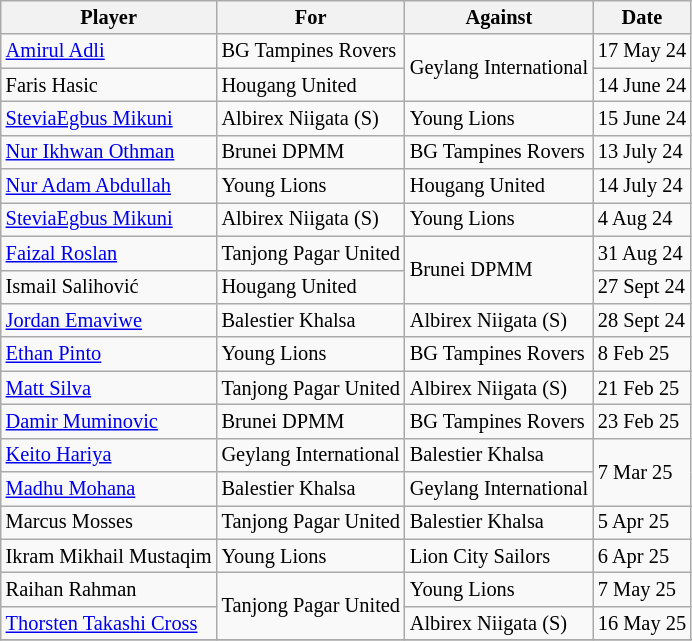<table class="wikitable plainrowheaders sortable" style="font-size:85%">
<tr>
<th>Player</th>
<th>For</th>
<th>Against</th>
<th>Date</th>
</tr>
<tr>
<td> <a href='#'>Amirul Adli</a></td>
<td>BG Tampines Rovers</td>
<td rowspan=2>Geylang International</td>
<td>17 May 24</td>
</tr>
<tr>
<td> Faris Hasic</td>
<td>Hougang United</td>
<td>14 June 24</td>
</tr>
<tr>
<td> <a href='#'>SteviaEgbus Mikuni</a></td>
<td>Albirex Niigata (S)</td>
<td>Young Lions</td>
<td>15 June 24</td>
</tr>
<tr>
<td> <a href='#'>Nur Ikhwan Othman</a></td>
<td>Brunei DPMM</td>
<td>BG Tampines Rovers</td>
<td>13 July 24</td>
</tr>
<tr>
<td> <a href='#'>Nur Adam Abdullah</a></td>
<td>Young Lions</td>
<td>Hougang United</td>
<td>14 July 24</td>
</tr>
<tr>
<td> <a href='#'>SteviaEgbus Mikuni</a></td>
<td>Albirex Niigata (S)</td>
<td>Young Lions</td>
<td>4 Aug 24</td>
</tr>
<tr>
<td> <a href='#'>Faizal Roslan</a></td>
<td>Tanjong Pagar United</td>
<td rowspan=2>Brunei DPMM</td>
<td>31 Aug 24</td>
</tr>
<tr>
<td> Ismail Salihović</td>
<td>Hougang United</td>
<td>27 Sept 24</td>
</tr>
<tr>
<td> <a href='#'>Jordan Emaviwe</a></td>
<td>Balestier Khalsa</td>
<td>Albirex Niigata (S)</td>
<td>28 Sept 24</td>
</tr>
<tr>
<td> <a href='#'>Ethan Pinto</a></td>
<td>Young Lions</td>
<td>BG Tampines Rovers</td>
<td>8 Feb 25</td>
</tr>
<tr>
<td> <a href='#'>Matt Silva</a></td>
<td>Tanjong Pagar United</td>
<td>Albirex Niigata (S)</td>
<td>21 Feb 25</td>
</tr>
<tr>
<td> <a href='#'>Damir Muminovic</a></td>
<td>Brunei DPMM</td>
<td>BG Tampines Rovers</td>
<td>23 Feb 25</td>
</tr>
<tr>
<td> <a href='#'>Keito Hariya</a></td>
<td>Geylang International</td>
<td>Balestier Khalsa</td>
<td rowspan=2>7 Mar 25</td>
</tr>
<tr>
<td> <a href='#'>Madhu Mohana</a></td>
<td>Balestier Khalsa</td>
<td>Geylang International</td>
</tr>
<tr>
<td> Marcus Mosses</td>
<td>Tanjong Pagar United</td>
<td>Balestier Khalsa</td>
<td>5 Apr 25</td>
</tr>
<tr>
<td> Ikram Mikhail Mustaqim</td>
<td>Young Lions</td>
<td>Lion City Sailors</td>
<td>6 Apr 25</td>
</tr>
<tr>
<td> Raihan Rahman</td>
<td rowspan=2>Tanjong Pagar United</td>
<td>Young Lions</td>
<td>7 May 25</td>
</tr>
<tr>
<td> <a href='#'>Thorsten Takashi Cross</a></td>
<td>Albirex Niigata (S)</td>
<td>16 May 25</td>
</tr>
<tr>
</tr>
</table>
